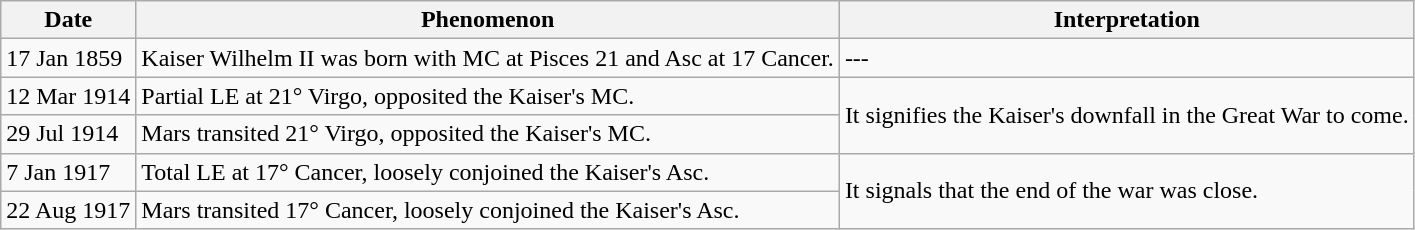<table class="wikitable">
<tr>
<th>Date</th>
<th>Phenomenon</th>
<th>Interpretation</th>
</tr>
<tr>
<td>17 Jan 1859</td>
<td>Kaiser Wilhelm II was born with MC at Pisces 21 and Asc at 17 Cancer.</td>
<td>---</td>
</tr>
<tr>
<td>12 Mar 1914</td>
<td>Partial LE at 21° Virgo, opposited the Kaiser's MC.</td>
<td rowspan="2">It signifies the Kaiser's downfall in the Great War to come.</td>
</tr>
<tr>
<td>29 Jul 1914</td>
<td>Mars transited 21° Virgo, opposited the Kaiser's MC.</td>
</tr>
<tr>
<td>7 Jan 1917</td>
<td>Total LE at 17° Cancer, loosely conjoined the Kaiser's Asc.</td>
<td rowspan="2">It signals that the end of the war was close.</td>
</tr>
<tr>
<td>22 Aug 1917</td>
<td>Mars transited 17° Cancer, loosely conjoined the Kaiser's Asc.</td>
</tr>
</table>
